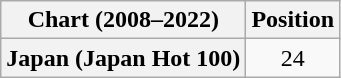<table class="wikitable plainrowheaders" style="text-align:center">
<tr>
<th scope="col">Chart (2008–2022)</th>
<th scope="col">Position</th>
</tr>
<tr>
<th scope="row">Japan (Japan Hot 100)</th>
<td>24</td>
</tr>
</table>
